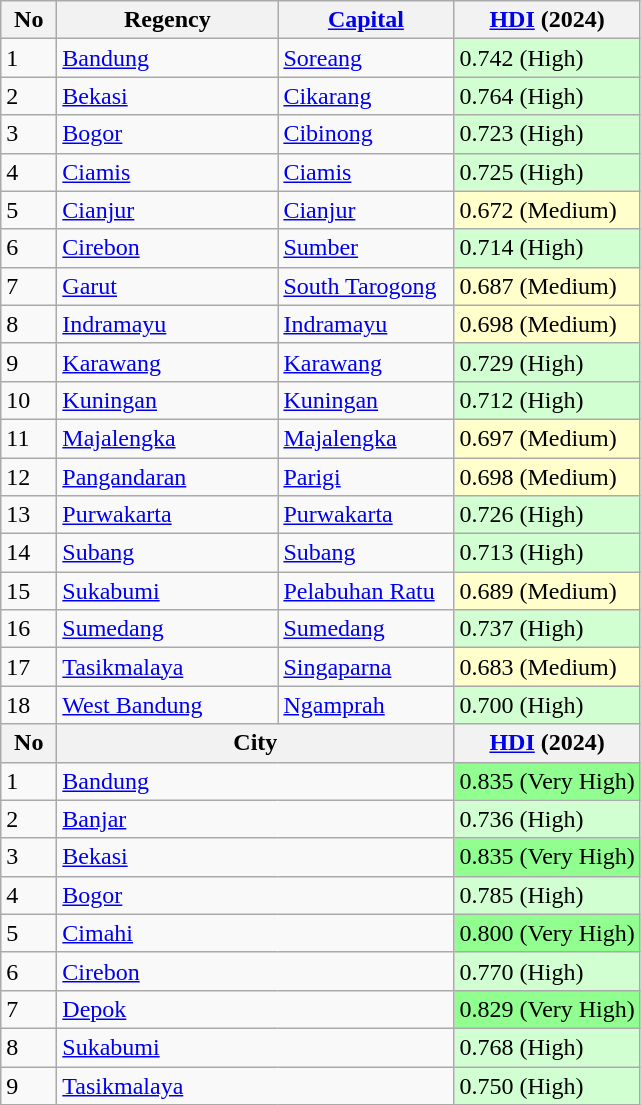<table class="wikitable sortable">
<tr>
<th width="30">No</th>
<th width="140">Regency</th>
<th width="110"><a href='#'>Capital</a></th>
<th><a href='#'>HDI</a> (2024)</th>
</tr>
<tr>
<td>1</td>
<td><a href='#'>Bandung</a></td>
<td><a href='#'>Soreang</a></td>
<td style="background-color:#D2FFD2">0.742 (High)</td>
</tr>
<tr>
<td>2</td>
<td><a href='#'>Bekasi</a></td>
<td><a href='#'>Cikarang</a></td>
<td style="background-color:#D2FFD2">0.764 (High)</td>
</tr>
<tr>
<td>3</td>
<td><a href='#'>Bogor</a></td>
<td><a href='#'>Cibinong</a></td>
<td style="background-color:#D2FFD2">0.723 (High)</td>
</tr>
<tr>
<td>4</td>
<td><a href='#'>Ciamis</a></td>
<td><a href='#'>Ciamis</a></td>
<td style="background-color:#D2FFD2">0.725 (High)</td>
</tr>
<tr>
<td>5</td>
<td><a href='#'>Cianjur</a></td>
<td><a href='#'>Cianjur</a></td>
<td style="background-color:#FFFFCC">0.672 (Medium)</td>
</tr>
<tr>
<td>6</td>
<td><a href='#'>Cirebon</a></td>
<td><a href='#'>Sumber</a></td>
<td style="background-color:#D2FFD2">0.714 (High)</td>
</tr>
<tr>
<td>7</td>
<td><a href='#'>Garut</a></td>
<td><a href='#'>South Tarogong</a></td>
<td style="background-color:#FFFFCC">0.687 (Medium)</td>
</tr>
<tr>
<td>8</td>
<td><a href='#'>Indramayu</a></td>
<td><a href='#'>Indramayu</a></td>
<td style="background-color:#FFFFCC">0.698 (Medium)</td>
</tr>
<tr>
<td>9</td>
<td><a href='#'>Karawang</a></td>
<td><a href='#'>Karawang</a></td>
<td style="background-color:#D2FFD2">0.729 (High)</td>
</tr>
<tr>
<td>10</td>
<td><a href='#'>Kuningan</a></td>
<td><a href='#'>Kuningan</a></td>
<td style="background-color:#D2FFD2">0.712 (High)</td>
</tr>
<tr>
<td>11</td>
<td><a href='#'>Majalengka</a></td>
<td><a href='#'>Majalengka</a></td>
<td style="background-color:#FFFFCC">0.697 (Medium)</td>
</tr>
<tr>
<td>12</td>
<td><a href='#'>Pangandaran</a></td>
<td><a href='#'>Parigi</a></td>
<td style="background-color:#FFFFCC">0.698 (Medium)</td>
</tr>
<tr>
<td>13</td>
<td><a href='#'>Purwakarta</a></td>
<td><a href='#'>Purwakarta</a></td>
<td style="background-color:#D2FFD2">0.726 (High)</td>
</tr>
<tr>
<td>14</td>
<td><a href='#'>Subang</a></td>
<td><a href='#'>Subang</a></td>
<td style="background-color:#D2FFD2">0.713 (High)</td>
</tr>
<tr>
<td>15</td>
<td><a href='#'>Sukabumi</a></td>
<td><a href='#'>Pelabuhan Ratu</a></td>
<td style="background-color:#FFFFCC">0.689 (Medium)</td>
</tr>
<tr>
<td>16</td>
<td><a href='#'>Sumedang</a></td>
<td><a href='#'>Sumedang</a></td>
<td style="background-color:#D2FFD2">0.737 (High)</td>
</tr>
<tr>
<td>17</td>
<td><a href='#'>Tasikmalaya</a></td>
<td><a href='#'>Singaparna</a></td>
<td style="background-color:#FFFFCC">0.683 (Medium)</td>
</tr>
<tr>
<td>18</td>
<td><a href='#'>West Bandung</a></td>
<td><a href='#'>Ngamprah</a></td>
<td style="background-color:#D2FFD2">0.700 (High)</td>
</tr>
<tr>
<th>No</th>
<th colspan="2">City</th>
<th><a href='#'>HDI</a> (2024)</th>
</tr>
<tr>
<td>1</td>
<td colspan="2"><a href='#'>Bandung</a></td>
<td style="background-color:#90FF90">0.835 (Very High)</td>
</tr>
<tr>
<td>2</td>
<td colspan="2"><a href='#'>Banjar</a></td>
<td style="background-color:#D2FFD2">0.736 (High)</td>
</tr>
<tr>
<td>3</td>
<td colspan="2"><a href='#'>Bekasi</a></td>
<td style="background-color:#90FF90">0.835 (Very High)</td>
</tr>
<tr>
<td>4</td>
<td colspan="2"><a href='#'>Bogor</a></td>
<td style="background-color:#D2FFD2">0.785 (High)</td>
</tr>
<tr>
<td>5</td>
<td colspan="2"><a href='#'>Cimahi</a></td>
<td style="background-color:#90FF90">0.800 (Very High)</td>
</tr>
<tr>
<td>6</td>
<td colspan="2"><a href='#'>Cirebon</a></td>
<td style="background-color:#D2FFD2">0.770 (High)</td>
</tr>
<tr>
<td>7</td>
<td colspan="2"><a href='#'>Depok</a></td>
<td style="background-color:#90FF90">0.829 (Very High)</td>
</tr>
<tr>
<td>8</td>
<td colspan="2"><a href='#'>Sukabumi</a></td>
<td style="background-color:#D2FFD2">0.768 (High)</td>
</tr>
<tr>
<td>9</td>
<td colspan="2"><a href='#'>Tasikmalaya</a></td>
<td style="background-color:#D2FFD2">0.750 (High)</td>
</tr>
</table>
